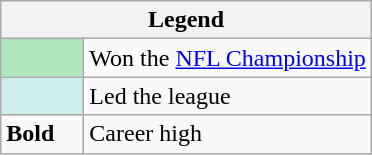<table class="wikitable mw-collapsible">
<tr>
<th colspan="2">Legend</th>
</tr>
<tr>
<td style="background:#afe6ba; width:3em;"></td>
<td>Won the <a href='#'>NFL Championship</a></td>
</tr>
<tr>
<td style="background:#cfecec; width:3em;"></td>
<td>Led the league</td>
</tr>
<tr>
<td><strong>Bold</strong></td>
<td>Career high</td>
</tr>
</table>
